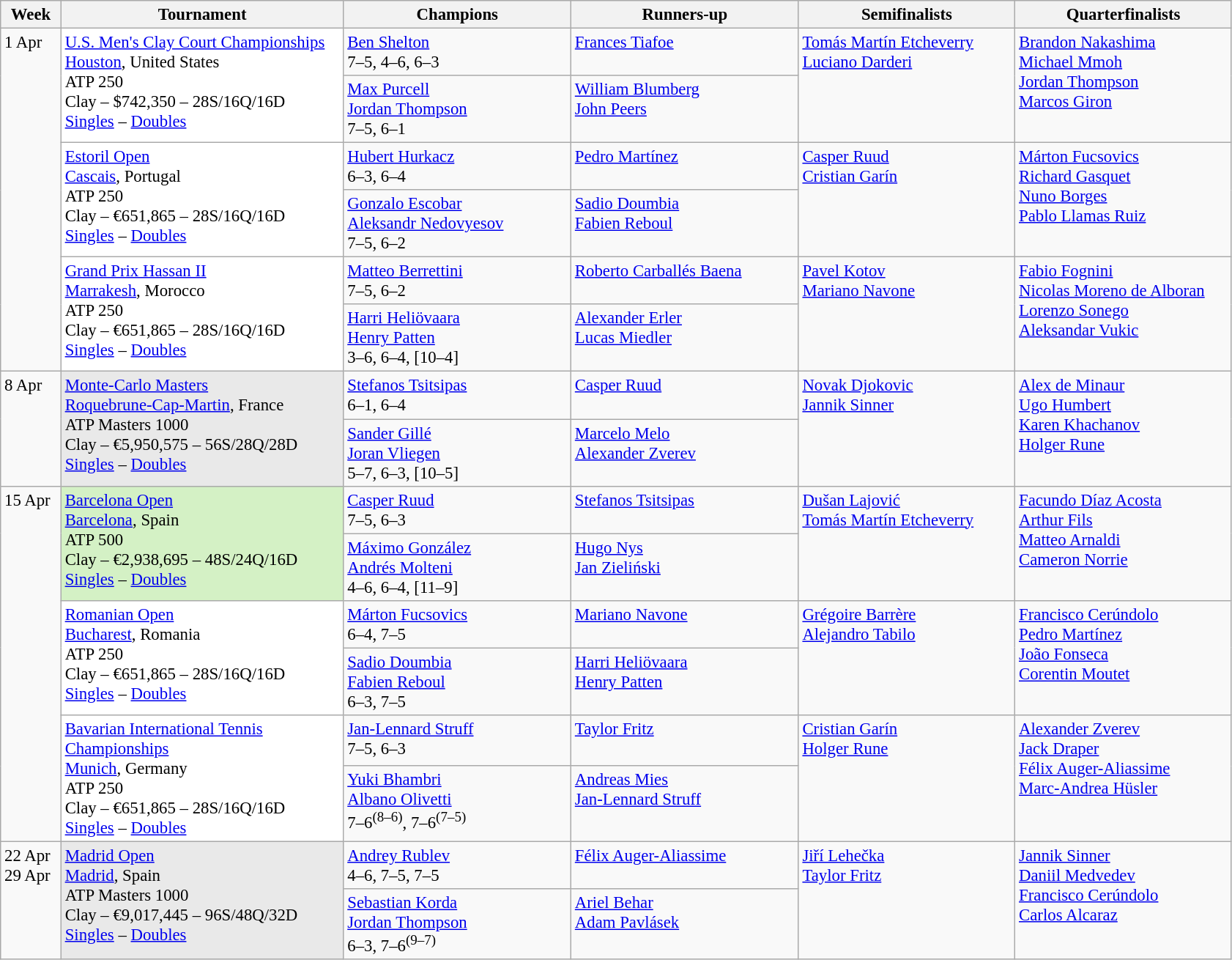<table class=wikitable style=font-size:95%>
<tr>
<th style="width:48px;">Week</th>
<th style="width:250px;">Tournament</th>
<th style="width:200px;">Champions</th>
<th style="width:200px;">Runners-up</th>
<th style="width:190px;">Semifinalists</th>
<th style="width:190px;">Quarterfinalists</th>
</tr>
<tr style="vertical-align:top">
<td rowspan=6>1 Apr</td>
<td style="background:#fff;" rowspan=2><a href='#'>U.S. Men's Clay Court Championships</a><br><a href='#'>Houston</a>, United States<br>ATP 250<br>Clay – $742,350 – 28S/16Q/16D<br><a href='#'>Singles</a> – <a href='#'>Doubles</a></td>
<td> <a href='#'>Ben Shelton</a>  <br> 7–5, 4–6, 6–3</td>
<td> <a href='#'>Frances Tiafoe</a></td>
<td rowspan=2> <a href='#'>Tomás Martín Etcheverry</a> <br>  <a href='#'>Luciano Darderi</a> <br></td>
<td rowspan=2> <a href='#'>Brandon Nakashima</a> <br>  <a href='#'>Michael Mmoh</a> <br>  <a href='#'>Jordan Thompson</a> <br>  <a href='#'>Marcos Giron</a></td>
</tr>
<tr style="vertical-align:top">
<td> <a href='#'>Max Purcell</a> <br>  <a href='#'>Jordan Thompson</a> <br> 7–5, 6–1</td>
<td> <a href='#'>William Blumberg</a> <br>  <a href='#'>John Peers</a></td>
</tr>
<tr style="vertical-align:top">
<td style="background:#fff;" rowspan=2><a href='#'>Estoril Open</a><br><a href='#'>Cascais</a>, Portugal<br>ATP 250<br>Clay – €651,865 – 28S/16Q/16D<br><a href='#'>Singles</a> – <a href='#'>Doubles</a></td>
<td> <a href='#'>Hubert Hurkacz</a> <br> 6–3, 6–4</td>
<td> <a href='#'>Pedro Martínez</a></td>
<td rowspan=2> <a href='#'>Casper Ruud</a> <br>  <a href='#'>Cristian Garín</a></td>
<td rowspan=2> <a href='#'>Márton Fucsovics</a> <br>  <a href='#'>Richard Gasquet</a> <br> <a href='#'>Nuno Borges</a><br>  <a href='#'>Pablo Llamas Ruiz</a></td>
</tr>
<tr style="vertical-align:top">
<td> <a href='#'>Gonzalo Escobar</a> <br>  <a href='#'>Aleksandr Nedovyesov</a> <br> 7–5, 6–2</td>
<td> <a href='#'>Sadio Doumbia</a> <br>  <a href='#'>Fabien Reboul</a></td>
</tr>
<tr style="vertical-align:top">
<td style="background:#fff;" rowspan=2><a href='#'>Grand Prix Hassan II</a><br><a href='#'>Marrakesh</a>, Morocco<br>ATP 250<br>Clay – €651,865 – 28S/16Q/16D<br><a href='#'>Singles</a> – <a href='#'>Doubles</a></td>
<td> <a href='#'>Matteo Berrettini</a> <br> 7–5, 6–2</td>
<td> <a href='#'>Roberto Carballés Baena</a></td>
<td rowspan=2> <a href='#'>Pavel Kotov</a> <br>  <a href='#'>Mariano Navone</a></td>
<td rowspan=2> <a href='#'>Fabio Fognini</a> <br> <a href='#'>Nicolas Moreno de Alboran</a> <br>  <a href='#'>Lorenzo Sonego</a> <br> <a href='#'>Aleksandar Vukic</a></td>
</tr>
<tr style="vertical-align:top">
<td> <a href='#'>Harri Heliövaara</a> <br>  <a href='#'>Henry Patten</a> <br> 3–6, 6–4, [10–4]</td>
<td> <a href='#'>Alexander Erler</a> <br>  <a href='#'>Lucas Miedler</a></td>
</tr>
<tr style="vertical-align:top">
<td rowspan=2>8 Apr</td>
<td style="background:#e9e9e9;" rowspan=2><a href='#'>Monte-Carlo Masters</a><br><a href='#'>Roquebrune-Cap-Martin</a>, France<br>ATP Masters 1000<br>Clay – €5,950,575 – 56S/28Q/28D<br><a href='#'>Singles</a> – <a href='#'>Doubles</a></td>
<td> <a href='#'>Stefanos Tsitsipas</a> <br> 6–1, 6–4</td>
<td> <a href='#'>Casper Ruud</a></td>
<td rowspan=2> <a href='#'>Novak Djokovic</a> <br>  <a href='#'>Jannik Sinner</a></td>
<td rowspan=2> <a href='#'>Alex de Minaur</a> <br> <a href='#'>Ugo Humbert</a> <br>  <a href='#'>Karen Khachanov</a> <br>  <a href='#'>Holger Rune</a></td>
</tr>
<tr style="vertical-align:top">
<td> <a href='#'>Sander Gillé</a> <br>  <a href='#'>Joran Vliegen</a> <br> 5–7, 6–3, [10–5]</td>
<td> <a href='#'>Marcelo Melo</a> <br>  <a href='#'>Alexander Zverev</a></td>
</tr>
<tr style="vertical-align:top">
<td rowspan=6>15 Apr</td>
<td style="background:#D4F1C5;" rowspan=2><a href='#'>Barcelona Open</a><br><a href='#'>Barcelona</a>, Spain<br>ATP 500<br>Clay – €2,938,695 – 48S/24Q/16D<br><a href='#'>Singles</a> – <a href='#'>Doubles</a></td>
<td> <a href='#'>Casper Ruud</a> <br> 7–5, 6–3</td>
<td> <a href='#'>Stefanos Tsitsipas</a></td>
<td rowspan=2> <a href='#'>Dušan Lajović</a> <br>  <a href='#'>Tomás Martín Etcheverry</a></td>
<td rowspan=2> <a href='#'>Facundo Díaz Acosta</a> <br>  <a href='#'>Arthur Fils</a> <br>  <a href='#'>Matteo Arnaldi</a> <br>  <a href='#'>Cameron Norrie</a></td>
</tr>
<tr style="vertical-align:top">
<td> <a href='#'>Máximo González</a> <br>  <a href='#'>Andrés Molteni</a> <br> 4–6, 6–4, [11–9]</td>
<td> <a href='#'>Hugo Nys</a> <br>  <a href='#'>Jan Zieliński</a></td>
</tr>
<tr style="vertical-align:top">
<td style="background:#fff;" rowspan=2><a href='#'>Romanian Open</a><br><a href='#'>Bucharest</a>, Romania<br>ATP 250<br>Clay – €651,865 – 28S/16Q/16D<br><a href='#'>Singles</a> – <a href='#'>Doubles</a></td>
<td> <a href='#'>Márton Fucsovics</a> <br> 6–4, 7–5</td>
<td> <a href='#'>Mariano Navone</a></td>
<td rowspan=2> <a href='#'>Grégoire Barrère</a> <br>  <a href='#'>Alejandro Tabilo</a></td>
<td rowspan=2> <a href='#'>Francisco Cerúndolo</a> <br>  <a href='#'>Pedro Martínez</a> <br>  <a href='#'>João Fonseca</a> <br>  <a href='#'>Corentin Moutet</a></td>
</tr>
<tr style="vertical-align:top">
<td> <a href='#'>Sadio Doumbia</a> <br>  <a href='#'>Fabien Reboul</a> <br> 6–3, 7–5</td>
<td> <a href='#'>Harri Heliövaara</a> <br>  <a href='#'>Henry Patten</a></td>
</tr>
<tr style="vertical-align:top">
<td style="background:#fff;" rowspan=2><a href='#'>Bavarian International Tennis <br> Championships</a><br><a href='#'>Munich</a>, Germany<br>ATP 250<br>Clay – €651,865 – 28S/16Q/16D<br><a href='#'>Singles</a> – <a href='#'>Doubles</a></td>
<td> <a href='#'>Jan-Lennard Struff</a> <br> 7–5, 6–3</td>
<td> <a href='#'>Taylor Fritz</a></td>
<td rowspan=2> <a href='#'>Cristian Garín</a> <br>  <a href='#'>Holger Rune</a></td>
<td rowspan=2> <a href='#'>Alexander Zverev</a> <br>  <a href='#'>Jack Draper</a> <br> <a href='#'>Félix Auger-Aliassime</a> <br>  <a href='#'>Marc-Andrea Hüsler</a></td>
</tr>
<tr style="vertical-align:top">
<td> <a href='#'>Yuki Bhambri</a> <br>  <a href='#'>Albano Olivetti</a> <br> 7–6<sup>(8–6)</sup>, 7–6<sup>(7–5)</sup></td>
<td> <a href='#'>Andreas Mies</a> <br>  <a href='#'>Jan-Lennard Struff</a></td>
</tr>
<tr style="vertical-align:top">
<td rowspan=2>22 Apr<br>29 Apr</td>
<td style="background:#e9e9e9;" rowspan=2><a href='#'>Madrid Open</a><br><a href='#'>Madrid</a>, Spain<br>ATP Masters 1000<br>Clay – €9,017,445 – 96S/48Q/32D<br><a href='#'>Singles</a> – <a href='#'>Doubles</a></td>
<td> <a href='#'>Andrey Rublev</a>  <br> 4–6, 7–5, 7–5</td>
<td> <a href='#'>Félix Auger-Aliassime</a></td>
<td rowspan=2> <a href='#'>Jiří Lehečka</a><br> <a href='#'>Taylor Fritz</a></td>
<td rowspan=2> <a href='#'>Jannik Sinner</a> <br> <a href='#'>Daniil Medvedev</a> <br>  <a href='#'>Francisco Cerúndolo</a><br>  <a href='#'>Carlos Alcaraz</a></td>
</tr>
<tr style="vertical-align:top">
<td> <a href='#'>Sebastian Korda</a> <br>  <a href='#'>Jordan Thompson</a> <br> 6–3, 7–6<sup>(9–7)</sup></td>
<td> <a href='#'>Ariel Behar</a> <br>  <a href='#'>Adam Pavlásek</a></td>
</tr>
</table>
